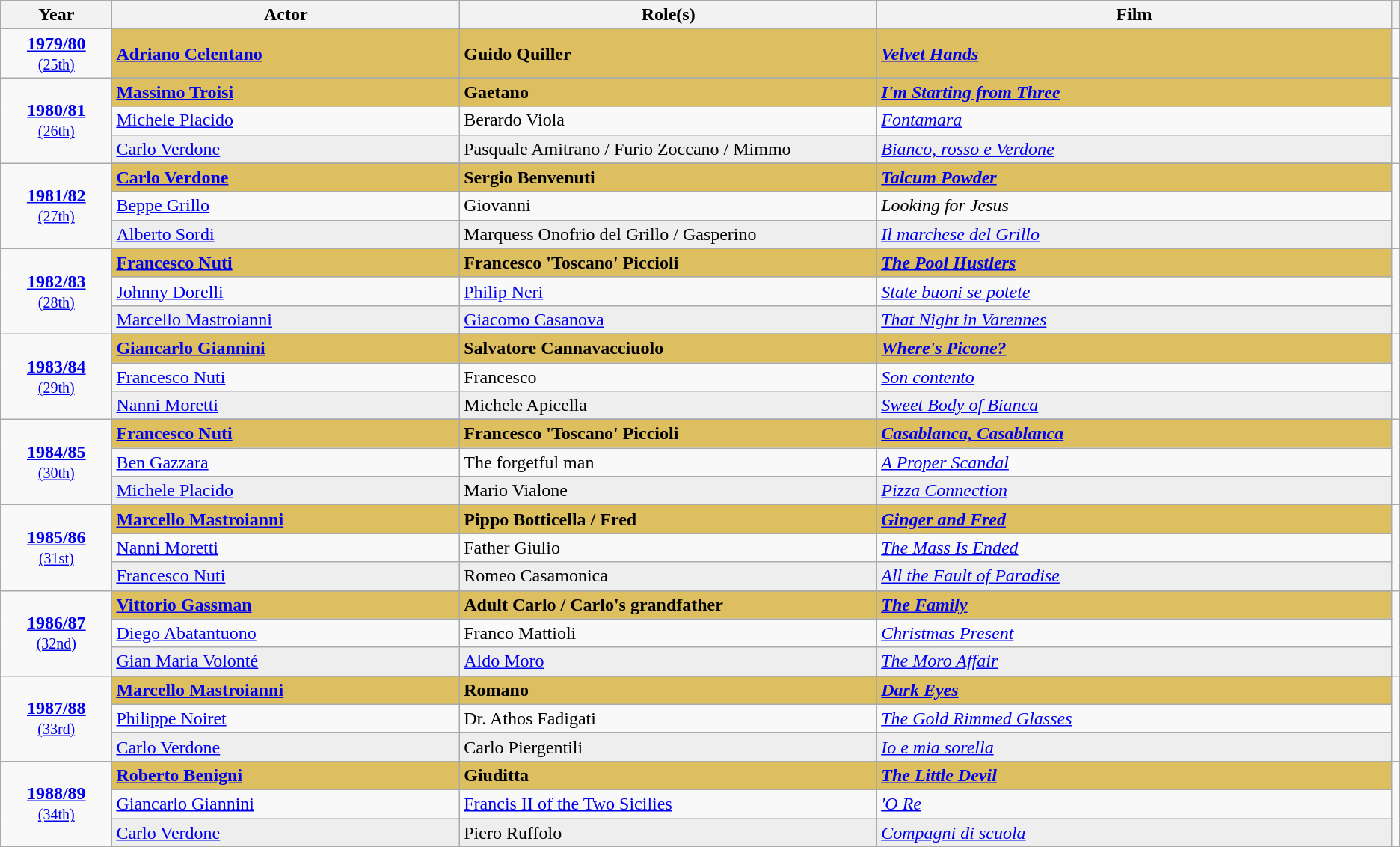<table class="wikitable">
<tr>
<th width="8%">Year</th>
<th width="25%">Actor</th>
<th width="30%">Role(s)</th>
<th width="70%">Film</th>
<th width="2%" class="unstable"></th>
</tr>
<tr>
<td rowspan=2 style="text-align:center"><strong><a href='#'>1979/80</a></strong><br><small><a href='#'>(25th)</a></small></td>
</tr>
<tr>
<td style="background:#DDBF5F"><strong><a href='#'>Adriano Celentano</a></strong></td>
<td style="background:#DDBF5F"><strong>Guido Quiller</strong></td>
<td style="background:#DDBF5F"><strong><em><a href='#'>Velvet Hands</a></em></strong></td>
<td rowspan=2 style="text-align:center"></td>
</tr>
<tr>
<td rowspan=4 style="text-align:center"><strong><a href='#'>1980/81</a></strong><br><small><a href='#'>(26th)</a></small></td>
</tr>
<tr>
<td style="background:#DDBF5F"><strong><a href='#'>Massimo Troisi</a></strong></td>
<td style="background:#DDBF5F"><strong>Gaetano</strong></td>
<td style="background:#DDBF5F"><strong><em><a href='#'>I'm Starting from Three</a></em></strong></td>
<td rowspan=4 style="text-align:center"></td>
</tr>
<tr>
<td><a href='#'>Michele Placido</a></td>
<td>Berardo Viola</td>
<td><em><a href='#'>Fontamara</a></em></td>
</tr>
<tr style="background:#eee;">
<td><a href='#'>Carlo Verdone</a></td>
<td>Pasquale Amitrano / Furio Zoccano / Mimmo</td>
<td><em><a href='#'>Bianco, rosso e Verdone</a></em></td>
</tr>
<tr>
<td rowspan=4 style="text-align:center"><strong><a href='#'>1981/82</a></strong><br><small><a href='#'>(27th)</a></small></td>
</tr>
<tr>
<td style="background:#DDBF5F"><strong><a href='#'>Carlo Verdone</a></strong></td>
<td style="background:#DDBF5F"><strong>Sergio Benvenuti</strong></td>
<td style="background:#DDBF5F"><strong><em><a href='#'>Talcum Powder</a></em></strong></td>
<td rowspan=4 style="text-align:center"></td>
</tr>
<tr>
<td><a href='#'>Beppe Grillo</a></td>
<td>Giovanni</td>
<td><em>Looking for Jesus</em></td>
</tr>
<tr style="background:#eee;">
<td><a href='#'>Alberto Sordi</a></td>
<td>Marquess Onofrio del Grillo / Gasperino</td>
<td><em><a href='#'>Il marchese del Grillo</a></em></td>
</tr>
<tr>
<td rowspan=4 style="text-align:center"><strong><a href='#'>1982/83</a></strong><br><small><a href='#'>(28th)</a></small></td>
</tr>
<tr>
<td style="background:#DDBF5F"><strong><a href='#'>Francesco Nuti</a></strong></td>
<td style="background:#DDBF5F"><strong>Francesco 'Toscano' Piccioli</strong></td>
<td style="background:#DDBF5F"><strong><em><a href='#'>The Pool Hustlers</a></em></strong></td>
<td rowspan=4 style="text-align:center"></td>
</tr>
<tr>
<td><a href='#'>Johnny Dorelli</a></td>
<td><a href='#'>Philip Neri</a></td>
<td><em><a href='#'>State buoni se potete</a></em></td>
</tr>
<tr style="background:#eee;">
<td><a href='#'>Marcello Mastroianni</a></td>
<td><a href='#'>Giacomo Casanova</a></td>
<td><em><a href='#'>That Night in Varennes</a></em></td>
</tr>
<tr>
<td rowspan=4 style="text-align:center"><strong><a href='#'>1983/84</a></strong><br><small><a href='#'>(29th)</a></small></td>
</tr>
<tr>
<td style="background:#DDBF5F"><strong><a href='#'>Giancarlo Giannini</a></strong></td>
<td style="background:#DDBF5F"><strong>Salvatore Cannavacciuolo</strong></td>
<td style="background:#DDBF5F"><strong><em><a href='#'>Where's Picone?</a></em></strong></td>
<td rowspan=4 style="text-align:center"></td>
</tr>
<tr>
<td><a href='#'>Francesco Nuti</a></td>
<td>Francesco</td>
<td><em><a href='#'>Son contento</a></em></td>
</tr>
<tr style="background:#eee;">
<td><a href='#'>Nanni Moretti</a></td>
<td>Michele Apicella</td>
<td><em><a href='#'>Sweet Body of Bianca</a></em></td>
</tr>
<tr>
<td rowspan=4 style="text-align:center"><strong><a href='#'>1984/85</a></strong><br><small><a href='#'>(30th)</a></small></td>
</tr>
<tr>
<td style="background:#DDBF5F"><strong><a href='#'>Francesco Nuti</a></strong></td>
<td style="background:#DDBF5F"><strong>Francesco 'Toscano' Piccioli</strong></td>
<td style="background:#DDBF5F"><strong><em><a href='#'>Casablanca, Casablanca</a></em></strong></td>
<td rowspan=4 style="text-align:center"></td>
</tr>
<tr>
<td><a href='#'>Ben Gazzara</a></td>
<td>The forgetful man</td>
<td><em><a href='#'>A Proper Scandal</a></em></td>
</tr>
<tr style="background:#eee;">
<td><a href='#'>Michele Placido</a></td>
<td>Mario Vialone</td>
<td><em><a href='#'>Pizza Connection</a></em></td>
</tr>
<tr>
<td rowspan=4 style="text-align:center"><strong><a href='#'>1985/86</a></strong><br><small><a href='#'>(31st)</a></small></td>
</tr>
<tr>
<td style="background:#DDBF5F"><strong><a href='#'>Marcello Mastroianni</a></strong></td>
<td style="background:#DDBF5F"><strong>Pippo Botticella / Fred</strong></td>
<td style="background:#DDBF5F"><strong><em><a href='#'>Ginger and Fred</a></em></strong></td>
<td rowspan=4 style="text-align:center"></td>
</tr>
<tr>
<td><a href='#'>Nanni Moretti</a></td>
<td>Father Giulio</td>
<td><em><a href='#'>The Mass Is Ended</a></em></td>
</tr>
<tr style="background:#eee;">
<td><a href='#'>Francesco Nuti</a></td>
<td>Romeo Casamonica</td>
<td><em><a href='#'>All the Fault of Paradise</a></em></td>
</tr>
<tr>
<td rowspan=4 style="text-align:center"><strong><a href='#'>1986/87</a></strong><br><small><a href='#'>(32nd)</a></small></td>
</tr>
<tr>
<td style="background:#DDBF5F"><strong><a href='#'>Vittorio Gassman</a></strong></td>
<td style="background:#DDBF5F"><strong>Adult Carlo / Carlo's grandfather</strong></td>
<td style="background:#DDBF5F"><strong><em><a href='#'>The Family</a></em></strong></td>
<td rowspan=4 style="text-align:center"></td>
</tr>
<tr>
<td><a href='#'>Diego Abatantuono</a></td>
<td>Franco Mattioli</td>
<td><em><a href='#'>Christmas Present</a></em></td>
</tr>
<tr style="background:#eee;">
<td><a href='#'>Gian Maria Volonté</a></td>
<td><a href='#'>Aldo Moro</a></td>
<td><em><a href='#'>The Moro Affair</a></em></td>
</tr>
<tr>
<td rowspan=4 style="text-align:center"><strong><a href='#'>1987/88</a></strong><br><small><a href='#'>(33rd)</a></small></td>
</tr>
<tr>
<td style="background:#DDBF5F"><strong><a href='#'>Marcello Mastroianni</a></strong></td>
<td style="background:#DDBF5F"><strong>Romano</strong></td>
<td style="background:#DDBF5F"><strong><em><a href='#'>Dark Eyes</a></em></strong></td>
<td rowspan=4 style="text-align:center"></td>
</tr>
<tr>
<td><a href='#'>Philippe Noiret</a></td>
<td>Dr. Athos Fadigati</td>
<td><em><a href='#'>The Gold Rimmed Glasses</a></em></td>
</tr>
<tr style="background:#eee;">
<td><a href='#'>Carlo Verdone</a></td>
<td>Carlo Piergentili</td>
<td><em><a href='#'>Io e mia sorella</a></em></td>
</tr>
<tr>
<td rowspan=4 style="text-align:center"><strong><a href='#'>1988/89</a></strong><br><small><a href='#'>(34th)</a></small></td>
</tr>
<tr>
<td style="background:#DDBF5F"><strong><a href='#'>Roberto Benigni</a></strong></td>
<td style="background:#DDBF5F"><strong>Giuditta</strong></td>
<td style="background:#DDBF5F"><strong><em><a href='#'>The Little Devil</a></em></strong></td>
<td rowspan=4 style="text-align:center"></td>
</tr>
<tr>
<td><a href='#'>Giancarlo Giannini</a></td>
<td><a href='#'>Francis II of the Two Sicilies</a></td>
<td><em><a href='#'>'O Re</a></em></td>
</tr>
<tr style="background:#eee;">
<td><a href='#'>Carlo Verdone</a></td>
<td>Piero Ruffolo</td>
<td><em><a href='#'>Compagni di scuola</a></em></td>
</tr>
</table>
